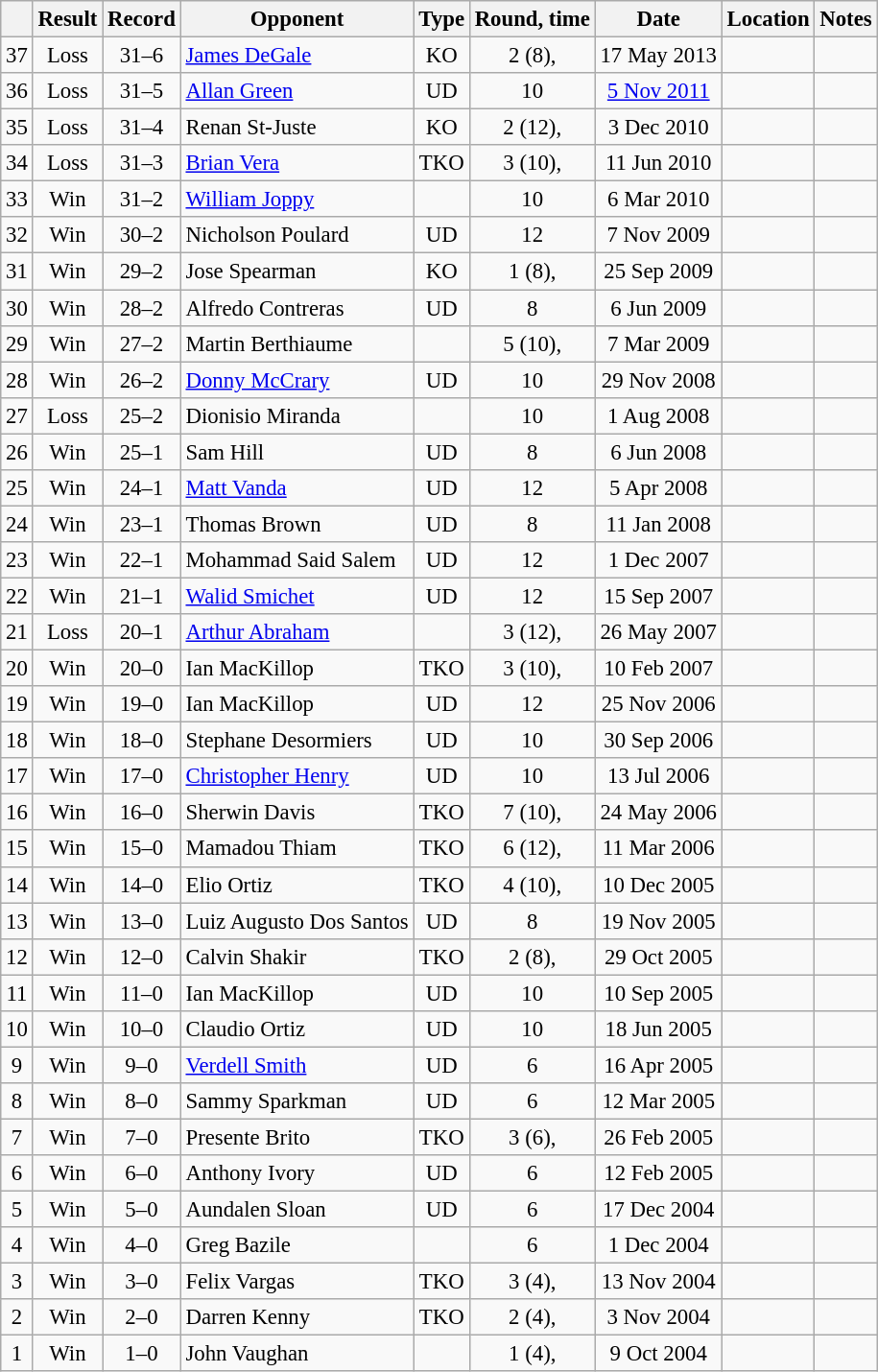<table class="wikitable" style="text-align:center; font-size:95%">
<tr>
<th></th>
<th>Result</th>
<th>Record</th>
<th>Opponent</th>
<th>Type</th>
<th>Round, time</th>
<th>Date</th>
<th>Location</th>
<th>Notes</th>
</tr>
<tr>
<td>37</td>
<td>Loss</td>
<td>31–6</td>
<td style="text-align:left;"> <a href='#'>James DeGale</a></td>
<td>KO</td>
<td>2 (8), </td>
<td>17 May 2013</td>
<td style="text-align:left;"> </td>
<td></td>
</tr>
<tr>
<td>36</td>
<td>Loss</td>
<td>31–5</td>
<td style="text-align:left;"> <a href='#'>Allan Green</a></td>
<td>UD</td>
<td>10</td>
<td><a href='#'>5 Nov 2011</a></td>
<td style="text-align:left;"> </td>
<td></td>
</tr>
<tr>
<td>35</td>
<td>Loss</td>
<td>31–4</td>
<td style="text-align:left;"> Renan St-Juste</td>
<td>KO</td>
<td>2 (12), </td>
<td>3 Dec 2010</td>
<td style="text-align:left;"> </td>
<td align=left></td>
</tr>
<tr>
<td>34</td>
<td>Loss</td>
<td>31–3</td>
<td style="text-align:left;"> <a href='#'>Brian Vera</a></td>
<td>TKO</td>
<td>3 (10), </td>
<td>11 Jun 2010</td>
<td style="text-align:left;"> </td>
<td></td>
</tr>
<tr>
<td>33</td>
<td>Win</td>
<td>31–2</td>
<td style="text-align:left;"> <a href='#'>William Joppy</a></td>
<td></td>
<td>10</td>
<td>6 Mar 2010</td>
<td style="text-align:left;"> </td>
<td></td>
</tr>
<tr>
<td>32</td>
<td>Win</td>
<td>30–2</td>
<td style="text-align:left;"> Nicholson Poulard</td>
<td>UD</td>
<td>12</td>
<td>7 Nov 2009</td>
<td style="text-align:left;"> </td>
<td align=left></td>
</tr>
<tr>
<td>31</td>
<td>Win</td>
<td>29–2</td>
<td style="text-align:left;"> Jose Spearman</td>
<td>KO</td>
<td>1 (8), </td>
<td>25 Sep 2009</td>
<td style="text-align:left;"> </td>
<td></td>
</tr>
<tr>
<td>30</td>
<td>Win</td>
<td>28–2</td>
<td style="text-align:left;"> Alfredo Contreras</td>
<td>UD</td>
<td>8</td>
<td>6 Jun 2009</td>
<td style="text-align:left;"> </td>
<td></td>
</tr>
<tr>
<td>29</td>
<td>Win</td>
<td>27–2</td>
<td style="text-align:left;"> Martin Berthiaume</td>
<td></td>
<td>5 (10), </td>
<td>7 Mar 2009</td>
<td style="text-align:left;"> </td>
<td></td>
</tr>
<tr>
<td>28</td>
<td>Win</td>
<td>26–2</td>
<td style="text-align:left;"> <a href='#'>Donny McCrary</a></td>
<td>UD</td>
<td>10</td>
<td>29 Nov 2008</td>
<td style="text-align:left;"> </td>
<td></td>
</tr>
<tr>
<td>27</td>
<td>Loss</td>
<td>25–2</td>
<td style="text-align:left;"> Dionisio Miranda</td>
<td></td>
<td>10</td>
<td>1 Aug 2008</td>
<td style="text-align:left;"> </td>
<td align=left></td>
</tr>
<tr>
<td>26</td>
<td>Win</td>
<td>25–1</td>
<td style="text-align:left;"> Sam Hill</td>
<td>UD</td>
<td>8</td>
<td>6 Jun 2008</td>
<td style="text-align:left;"> </td>
<td></td>
</tr>
<tr>
<td>25</td>
<td>Win</td>
<td>24–1</td>
<td style="text-align:left;"> <a href='#'>Matt Vanda</a></td>
<td>UD</td>
<td>12</td>
<td>5 Apr 2008</td>
<td style="text-align:left;"> </td>
<td align=left></td>
</tr>
<tr>
<td>24</td>
<td>Win</td>
<td>23–1</td>
<td style="text-align:left;"> Thomas Brown</td>
<td>UD</td>
<td>8</td>
<td>11 Jan 2008</td>
<td style="text-align:left;"> </td>
<td></td>
</tr>
<tr>
<td>23</td>
<td>Win</td>
<td>22–1</td>
<td style="text-align:left;"> Mohammad Said Salem</td>
<td>UD</td>
<td>12</td>
<td>1 Dec 2007</td>
<td style="text-align:left;"> </td>
<td align=left></td>
</tr>
<tr>
<td>22</td>
<td>Win</td>
<td>21–1</td>
<td style="text-align:left;"> <a href='#'>Walid Smichet</a></td>
<td>UD</td>
<td>12</td>
<td>15 Sep 2007</td>
<td style="text-align:left;"> </td>
<td align=left></td>
</tr>
<tr>
<td>21</td>
<td>Loss</td>
<td>20–1</td>
<td style="text-align:left;"> <a href='#'>Arthur Abraham</a></td>
<td></td>
<td>3 (12), </td>
<td>26 May 2007</td>
<td style="text-align:left;"> </td>
<td align=left></td>
</tr>
<tr>
<td>20</td>
<td>Win</td>
<td>20–0</td>
<td style="text-align:left;"> Ian MacKillop</td>
<td>TKO</td>
<td>3 (10), </td>
<td>10 Feb 2007</td>
<td style="text-align:left;"> </td>
<td></td>
</tr>
<tr>
<td>19</td>
<td>Win</td>
<td>19–0</td>
<td style="text-align:left;"> Ian MacKillop</td>
<td>UD</td>
<td>12</td>
<td>25 Nov 2006</td>
<td style="text-align:left;"> </td>
<td align=left></td>
</tr>
<tr>
<td>18</td>
<td>Win</td>
<td>18–0</td>
<td style="text-align:left;"> Stephane Desormiers</td>
<td>UD</td>
<td>10</td>
<td>30 Sep 2006</td>
<td style="text-align:left;"> </td>
<td align=left></td>
</tr>
<tr>
<td>17</td>
<td>Win</td>
<td>17–0</td>
<td style="text-align:left;"> <a href='#'>Christopher Henry</a></td>
<td>UD</td>
<td>10</td>
<td>13 Jul 2006</td>
<td style="text-align:left;"> </td>
<td></td>
</tr>
<tr>
<td>16</td>
<td>Win</td>
<td>16–0</td>
<td style="text-align:left;"> Sherwin Davis</td>
<td>TKO</td>
<td>7 (10), </td>
<td>24 May 2006</td>
<td style="text-align:left;"> </td>
<td></td>
</tr>
<tr>
<td>15</td>
<td>Win</td>
<td>15–0</td>
<td style="text-align:left;"> Mamadou Thiam</td>
<td>TKO</td>
<td>6 (12), </td>
<td>11 Mar 2006</td>
<td style="text-align:left;"> </td>
<td></td>
</tr>
<tr>
<td>14</td>
<td>Win</td>
<td>14–0</td>
<td style="text-align:left;"> Elio Ortiz</td>
<td>TKO</td>
<td>4 (10), </td>
<td>10 Dec 2005</td>
<td style="text-align:left;"> </td>
<td></td>
</tr>
<tr>
<td>13</td>
<td>Win</td>
<td>13–0</td>
<td style="text-align:left;"> Luiz Augusto Dos Santos</td>
<td>UD</td>
<td>8</td>
<td>19 Nov 2005</td>
<td style="text-align:left;"> </td>
<td></td>
</tr>
<tr>
<td>12</td>
<td>Win</td>
<td>12–0</td>
<td style="text-align:left;"> Calvin Shakir</td>
<td>TKO</td>
<td>2 (8), </td>
<td>29 Oct 2005</td>
<td style="text-align:left;"> </td>
<td></td>
</tr>
<tr>
<td>11</td>
<td>Win</td>
<td>11–0</td>
<td style="text-align:left;"> Ian MacKillop</td>
<td>UD</td>
<td>10</td>
<td>10 Sep 2005</td>
<td style="text-align:left;"> </td>
<td align=left></td>
</tr>
<tr>
<td>10</td>
<td>Win</td>
<td>10–0</td>
<td style="text-align:left;"> Claudio Ortiz</td>
<td>UD</td>
<td>10</td>
<td>18 Jun 2005</td>
<td style="text-align:left;"> </td>
<td align=left></td>
</tr>
<tr>
<td>9</td>
<td>Win</td>
<td>9–0</td>
<td style="text-align:left;"> <a href='#'>Verdell Smith</a></td>
<td>UD</td>
<td>6</td>
<td>16 Apr 2005</td>
<td style="text-align:left;"> </td>
<td></td>
</tr>
<tr>
<td>8</td>
<td>Win</td>
<td>8–0</td>
<td style="text-align:left;"> Sammy Sparkman</td>
<td>UD</td>
<td>6</td>
<td>12 Mar 2005</td>
<td style="text-align:left;"> </td>
<td></td>
</tr>
<tr>
<td>7</td>
<td>Win</td>
<td>7–0</td>
<td style="text-align:left;"> Presente Brito</td>
<td>TKO</td>
<td>3 (6), </td>
<td>26 Feb 2005</td>
<td style="text-align:left;"> </td>
<td></td>
</tr>
<tr>
<td>6</td>
<td>Win</td>
<td>6–0</td>
<td style="text-align:left;"> Anthony Ivory</td>
<td>UD</td>
<td>6</td>
<td>12 Feb 2005</td>
<td style="text-align:left;"> </td>
<td></td>
</tr>
<tr>
<td>5</td>
<td>Win</td>
<td>5–0</td>
<td style="text-align:left;"> Aundalen Sloan</td>
<td>UD</td>
<td>6</td>
<td>17 Dec 2004</td>
<td style="text-align:left;"> </td>
<td></td>
</tr>
<tr>
<td>4</td>
<td>Win</td>
<td>4–0</td>
<td style="text-align:left;"> Greg Bazile</td>
<td></td>
<td>6</td>
<td>1 Dec 2004</td>
<td style="text-align:left;"> </td>
<td></td>
</tr>
<tr>
<td>3</td>
<td>Win</td>
<td>3–0</td>
<td style="text-align:left;"> Felix Vargas</td>
<td>TKO</td>
<td>3 (4), </td>
<td>13 Nov 2004</td>
<td style="text-align:left;"> </td>
<td></td>
</tr>
<tr>
<td>2</td>
<td>Win</td>
<td>2–0</td>
<td style="text-align:left;"> Darren Kenny</td>
<td>TKO</td>
<td>2 (4), </td>
<td>3 Nov 2004</td>
<td style="text-align:left;"> </td>
<td></td>
</tr>
<tr>
<td>1</td>
<td>Win</td>
<td>1–0</td>
<td style="text-align:left;"> John Vaughan</td>
<td></td>
<td>1 (4), </td>
<td>9 Oct 2004</td>
<td style="text-align:left;"> </td>
<td></td>
</tr>
</table>
